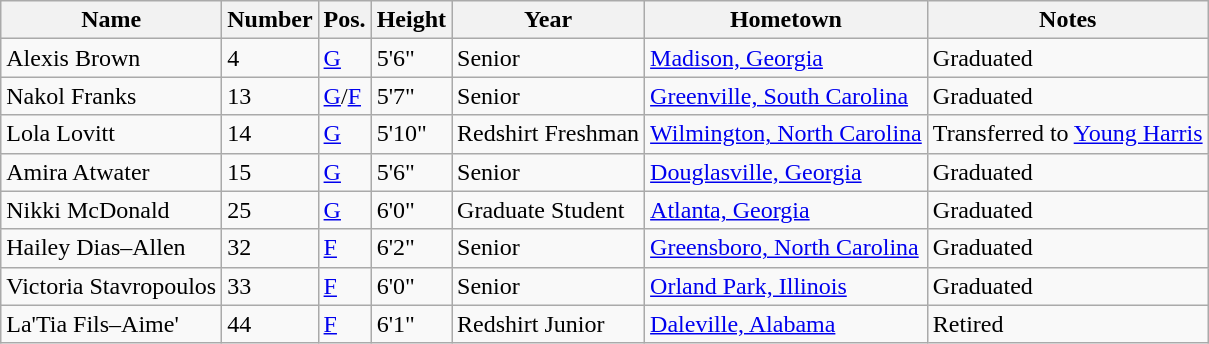<table class="wikitable sortable" border="1">
<tr>
<th>Name</th>
<th>Number</th>
<th>Pos.</th>
<th>Height</th>
<th>Year</th>
<th>Hometown</th>
<th class="wikitable">Notes</th>
</tr>
<tr>
<td>Alexis Brown</td>
<td>4</td>
<td><a href='#'>G</a></td>
<td>5'6"</td>
<td>Senior</td>
<td><a href='#'>Madison, Georgia</a></td>
<td>Graduated</td>
</tr>
<tr>
<td>Nakol Franks</td>
<td>13</td>
<td><a href='#'>G</a>/<a href='#'>F</a></td>
<td>5'7"</td>
<td>Senior</td>
<td><a href='#'>Greenville, South Carolina</a></td>
<td>Graduated</td>
</tr>
<tr>
<td>Lola Lovitt</td>
<td>14</td>
<td><a href='#'>G</a></td>
<td>5'10"</td>
<td>Redshirt Freshman</td>
<td><a href='#'>Wilmington, North Carolina</a></td>
<td>Transferred to <a href='#'>Young Harris</a></td>
</tr>
<tr>
<td>Amira Atwater</td>
<td>15</td>
<td><a href='#'>G</a></td>
<td>5'6"</td>
<td>Senior</td>
<td><a href='#'>Douglasville, Georgia</a></td>
<td>Graduated</td>
</tr>
<tr>
<td>Nikki McDonald</td>
<td>25</td>
<td><a href='#'>G</a></td>
<td>6'0"</td>
<td>Graduate Student</td>
<td><a href='#'>Atlanta, Georgia</a></td>
<td>Graduated</td>
</tr>
<tr>
<td>Hailey Dias–Allen</td>
<td>32</td>
<td><a href='#'>F</a></td>
<td>6'2"</td>
<td>Senior</td>
<td><a href='#'>Greensboro, North Carolina</a></td>
<td>Graduated</td>
</tr>
<tr>
<td>Victoria Stavropoulos</td>
<td>33</td>
<td><a href='#'>F</a></td>
<td>6'0"</td>
<td>Senior</td>
<td><a href='#'>Orland Park, Illinois</a></td>
<td>Graduated</td>
</tr>
<tr>
<td>La'Tia Fils–Aime'</td>
<td>44</td>
<td><a href='#'>F</a></td>
<td>6'1"</td>
<td>Redshirt Junior</td>
<td><a href='#'>Daleville, Alabama</a></td>
<td>Retired</td>
</tr>
</table>
